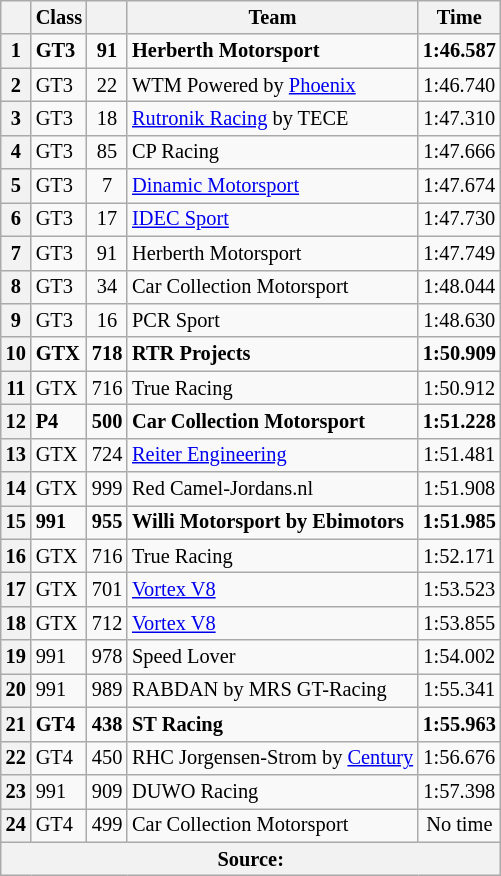<table class="wikitable sortable" style="font-size: 85%;">
<tr>
<th scope="col"></th>
<th scope="col">Class</th>
<th scope="col"></th>
<th scope="col">Team</th>
<th scope="col">Time</th>
</tr>
<tr style="font-weight:bold">
<th>1</th>
<td>GT3</td>
<td align="center">91</td>
<td> Herberth Motorsport</td>
<td align="center">1:46.587</td>
</tr>
<tr>
<th>2</th>
<td>GT3</td>
<td align="center">22</td>
<td> WTM Powered by <a href='#'>Phoenix</a></td>
<td align="center">1:46.740</td>
</tr>
<tr>
<th>3</th>
<td>GT3</td>
<td align="center">18</td>
<td> <a href='#'>Rutronik Racing</a> by TECE</td>
<td align="center">1:47.310</td>
</tr>
<tr>
<th>4</th>
<td>GT3</td>
<td align="center">85</td>
<td> CP Racing</td>
<td align="center">1:47.666</td>
</tr>
<tr>
<th>5</th>
<td>GT3</td>
<td align="center">7</td>
<td> <a href='#'>Dinamic Motorsport</a></td>
<td align="center">1:47.674</td>
</tr>
<tr>
<th>6</th>
<td>GT3</td>
<td align="center">17</td>
<td> <a href='#'>IDEC Sport</a></td>
<td align="center">1:47.730</td>
</tr>
<tr>
<th>7</th>
<td>GT3</td>
<td align="center">91</td>
<td> Herberth Motorsport</td>
<td align="center">1:47.749</td>
</tr>
<tr>
<th>8</th>
<td>GT3</td>
<td align="center">34</td>
<td> Car Collection Motorsport</td>
<td align="center">1:48.044</td>
</tr>
<tr>
<th>9</th>
<td>GT3</td>
<td align="center">16</td>
<td> PCR Sport</td>
<td align="center">1:48.630</td>
</tr>
<tr style="font-weight:bold">
<th>10</th>
<td>GTX</td>
<td align="center">718</td>
<td> RTR Projects</td>
<td align="center">1:50.909</td>
</tr>
<tr>
<th>11</th>
<td>GTX</td>
<td align="center">716</td>
<td> True Racing</td>
<td align="center">1:50.912</td>
</tr>
<tr style="font-weight:bold">
<th>12</th>
<td>P4</td>
<td align="center">500</td>
<td> Car Collection Motorsport</td>
<td align="center">1:51.228</td>
</tr>
<tr>
<th>13</th>
<td>GTX</td>
<td align="center">724</td>
<td> <a href='#'>Reiter Engineering</a></td>
<td align="center">1:51.481</td>
</tr>
<tr>
<th>14</th>
<td>GTX</td>
<td align="center">999</td>
<td> Red Camel-Jordans.nl</td>
<td align="center">1:51.908</td>
</tr>
<tr style="font-weight:bold">
<th>15</th>
<td>991</td>
<td align="center">955</td>
<td> Willi Motorsport by Ebimotors</td>
<td align="center">1:51.985</td>
</tr>
<tr>
<th>16</th>
<td>GTX</td>
<td align="center">716</td>
<td> True Racing</td>
<td align="center">1:52.171</td>
</tr>
<tr>
<th>17</th>
<td>GTX</td>
<td align="center">701</td>
<td> <a href='#'>Vortex V8</a></td>
<td align="center">1:53.523</td>
</tr>
<tr>
<th>18</th>
<td>GTX</td>
<td align="center">712</td>
<td> <a href='#'>Vortex V8</a></td>
<td align="center">1:53.855</td>
</tr>
<tr>
<th>19</th>
<td>991</td>
<td align="center">978</td>
<td> Speed Lover</td>
<td align="center">1:54.002</td>
</tr>
<tr>
<th>20</th>
<td>991</td>
<td align="center">989</td>
<td> RABDAN by MRS GT-Racing</td>
<td align="center">1:55.341</td>
</tr>
<tr style="font-weight:bold">
<th>21</th>
<td>GT4</td>
<td align="center">438</td>
<td> ST Racing</td>
<td align="center">1:55.963</td>
</tr>
<tr>
<th>22</th>
<td>GT4</td>
<td align="center">450</td>
<td> RHC Jorgensen-Strom by <a href='#'>Century</a></td>
<td align="center">1:56.676</td>
</tr>
<tr>
<th>23</th>
<td>991</td>
<td align="center">909</td>
<td> DUWO Racing</td>
<td align="center">1:57.398</td>
</tr>
<tr>
<th>24</th>
<td>GT4</td>
<td align="center">499</td>
<td> Car Collection Motorsport</td>
<td align="center">No time</td>
</tr>
<tr>
<th colspan=5>Source:</th>
</tr>
</table>
